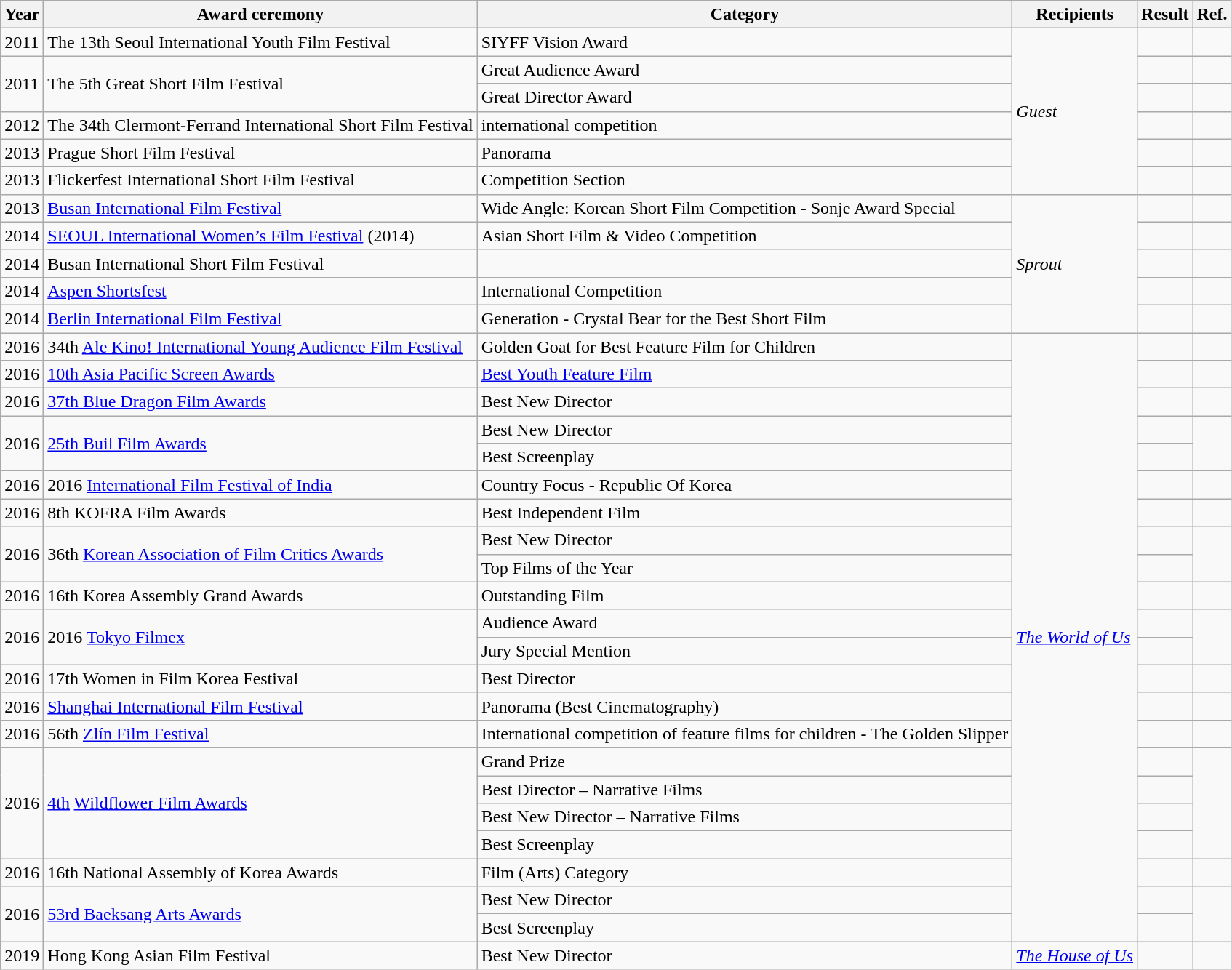<table class="wikitable sortable">
<tr>
<th>Year</th>
<th>Award ceremony</th>
<th>Category</th>
<th>Recipients</th>
<th>Result</th>
<th>Ref.</th>
</tr>
<tr>
<td>2011</td>
<td>The 13th Seoul International Youth Film Festival</td>
<td>SIYFF Vision Award</td>
<td rowspan="6"><em>Guest</em></td>
<td></td>
<td></td>
</tr>
<tr>
<td rowspan="2">2011</td>
<td rowspan="2">The 5th Great Short Film Festival</td>
<td>Great Audience Award</td>
<td></td>
<td></td>
</tr>
<tr>
<td>Great Director Award</td>
<td></td>
<td></td>
</tr>
<tr>
<td>2012</td>
<td>The 34th Clermont-Ferrand International Short Film Festival</td>
<td>international competition</td>
<td></td>
<td></td>
</tr>
<tr>
<td>2013</td>
<td>Prague Short Film Festival</td>
<td>Panorama</td>
<td></td>
<td></td>
</tr>
<tr>
<td>2013</td>
<td>Flickerfest International Short Film Festival</td>
<td>Competition Section</td>
<td></td>
<td></td>
</tr>
<tr>
<td>2013</td>
<td><a href='#'>Busan International Film Festival</a></td>
<td>Wide Angle: Korean Short Film Competition - Sonje Award Special</td>
<td rowspan="5"><em>Sprout</em></td>
<td></td>
<td></td>
</tr>
<tr>
<td>2014</td>
<td><a href='#'>SEOUL International Women’s Film Festival</a> (2014)</td>
<td>Asian Short Film & Video Competition</td>
<td></td>
<td></td>
</tr>
<tr>
<td>2014</td>
<td>Busan International Short Film Festival</td>
<td></td>
<td></td>
<td></td>
</tr>
<tr>
<td>2014</td>
<td><a href='#'>Aspen Shortsfest</a></td>
<td>International Competition</td>
<td></td>
<td></td>
</tr>
<tr>
<td>2014</td>
<td><a href='#'>Berlin International Film Festival</a></td>
<td>Generation - Crystal Bear for the Best Short Film</td>
<td></td>
<td></td>
</tr>
<tr>
<td>2016</td>
<td>34th <a href='#'>Ale Kino! International Young Audience Film Festival</a></td>
<td>Golden Goat for Best Feature Film for Children</td>
<td rowspan="22"><em><a href='#'>The World of Us</a></em></td>
<td></td>
<td></td>
</tr>
<tr>
<td>2016</td>
<td><a href='#'>10th Asia Pacific Screen Awards</a></td>
<td><a href='#'>Best Youth Feature Film</a></td>
<td></td>
<td></td>
</tr>
<tr>
<td>2016</td>
<td><a href='#'>37th Blue Dragon Film Awards</a></td>
<td>Best New Director</td>
<td></td>
<td></td>
</tr>
<tr>
<td rowspan="2">2016</td>
<td rowspan="2"><a href='#'>25th Buil Film Awards</a></td>
<td>Best New Director</td>
<td></td>
<td rowspan="2"></td>
</tr>
<tr>
<td>Best Screenplay</td>
<td></td>
</tr>
<tr>
<td>2016</td>
<td>2016 <a href='#'>International Film Festival of India</a></td>
<td>Country Focus - Republic Of Korea</td>
<td></td>
<td></td>
</tr>
<tr>
<td>2016</td>
<td>8th KOFRA Film Awards</td>
<td>Best Independent Film</td>
<td></td>
<td></td>
</tr>
<tr>
<td rowspan="2">2016</td>
<td rowspan="2">36th <a href='#'>Korean Association of Film Critics Awards</a></td>
<td>Best New Director</td>
<td></td>
<td rowspan="2"></td>
</tr>
<tr>
<td>Top Films of the Year</td>
<td></td>
</tr>
<tr>
<td>2016</td>
<td>16th Korea Assembly Grand Awards</td>
<td>Outstanding Film</td>
<td></td>
<td></td>
</tr>
<tr>
<td rowspan="2">2016</td>
<td rowspan="2">2016 <a href='#'>Tokyo Filmex</a></td>
<td>Audience Award</td>
<td></td>
<td rowspan="2"></td>
</tr>
<tr>
<td>Jury Special Mention</td>
<td></td>
</tr>
<tr>
<td>2016</td>
<td>17th Women in Film Korea Festival</td>
<td>Best Director</td>
<td></td>
<td></td>
</tr>
<tr>
<td>2016</td>
<td><a href='#'>Shanghai International Film Festival</a></td>
<td>Panorama (Best Cinematography)</td>
<td></td>
<td></td>
</tr>
<tr>
<td>2016</td>
<td>56th <a href='#'>Zlín Film Festival</a></td>
<td>International competition of feature films for children - The Golden Slipper</td>
<td></td>
<td></td>
</tr>
<tr>
<td rowspan="4">2016</td>
<td rowspan="4"><a href='#'>4th</a> <a href='#'>Wildflower Film Awards</a></td>
<td>Grand Prize</td>
<td></td>
<td rowspan="4"></td>
</tr>
<tr>
<td>Best Director – Narrative Films</td>
<td></td>
</tr>
<tr>
<td>Best New Director – Narrative Films</td>
<td></td>
</tr>
<tr>
<td>Best Screenplay</td>
<td></td>
</tr>
<tr>
<td>2016</td>
<td>16th National Assembly of Korea Awards</td>
<td>Film (Arts) Category</td>
<td></td>
<td></td>
</tr>
<tr>
<td rowspan="2">2016</td>
<td rowspan="2"><a href='#'>53rd Baeksang Arts Awards</a></td>
<td>Best New Director</td>
<td></td>
<td rowspan="2"></td>
</tr>
<tr>
<td>Best Screenplay</td>
<td></td>
</tr>
<tr>
<td>2019</td>
<td>Hong Kong Asian Film Festival</td>
<td>Best New Director</td>
<td><em><a href='#'>The House of Us</a></em></td>
<td></td>
<td></td>
</tr>
</table>
